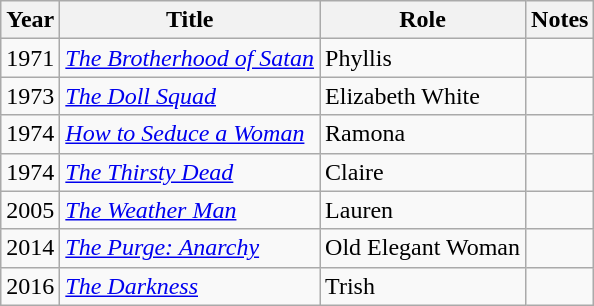<table class="wikitable sortable">
<tr>
<th>Year</th>
<th>Title</th>
<th>Role</th>
<th>Notes</th>
</tr>
<tr>
<td>1971</td>
<td><em><a href='#'>The Brotherhood of Satan</a></em></td>
<td>Phyllis</td>
<td></td>
</tr>
<tr>
<td>1973</td>
<td><em><a href='#'>The Doll Squad</a></em></td>
<td>Elizabeth White</td>
<td></td>
</tr>
<tr>
<td>1974</td>
<td><em><a href='#'>How to Seduce a Woman</a></em></td>
<td>Ramona</td>
<td></td>
</tr>
<tr>
<td>1974</td>
<td><em><a href='#'>The Thirsty Dead</a></em></td>
<td>Claire</td>
<td></td>
</tr>
<tr>
<td>2005</td>
<td><em><a href='#'>The Weather Man</a></em></td>
<td>Lauren</td>
<td></td>
</tr>
<tr>
<td>2014</td>
<td><em><a href='#'>The Purge: Anarchy</a></em></td>
<td>Old Elegant Woman</td>
<td></td>
</tr>
<tr>
<td>2016</td>
<td><a href='#'><em>The Darkness</em></a></td>
<td>Trish</td>
<td></td>
</tr>
</table>
